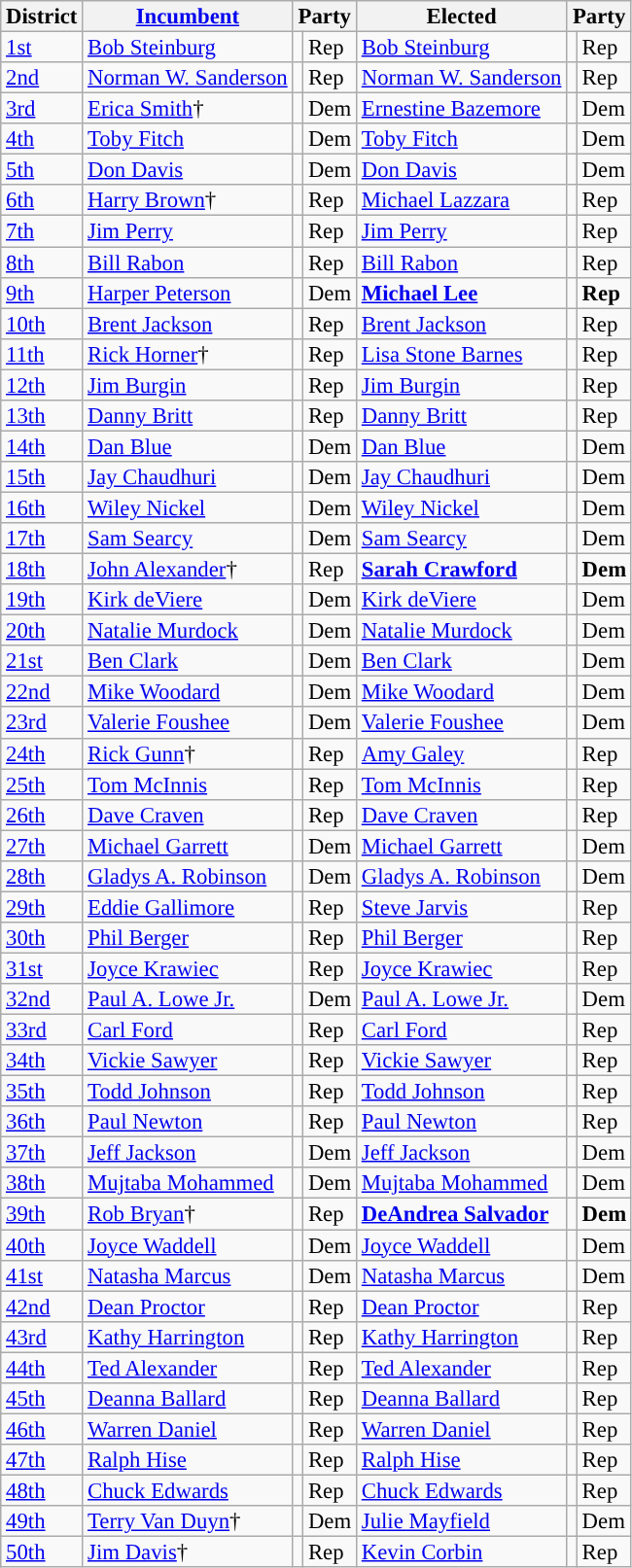<table class="sortable wikitable" style="font-size:95%;line-height:14px;">
<tr>
<th class="unsortable">District</th>
<th class="unsortable"><a href='#'>Incumbent</a></th>
<th colspan="2">Party</th>
<th class="unsortable">Elected</th>
<th colspan="2">Party</th>
</tr>
<tr>
<td><a href='#'>1st</a></td>
<td><a href='#'>Bob Steinburg</a></td>
<td style="background:"></td>
<td>Rep</td>
<td><a href='#'>Bob Steinburg</a></td>
<td style="background:"></td>
<td>Rep</td>
</tr>
<tr>
<td><a href='#'>2nd</a></td>
<td><a href='#'>Norman W. Sanderson</a></td>
<td style="background:"></td>
<td>Rep</td>
<td><a href='#'>Norman W. Sanderson</a></td>
<td style="background:"></td>
<td>Rep</td>
</tr>
<tr>
<td><a href='#'>3rd</a></td>
<td><a href='#'>Erica Smith</a>†</td>
<td style="background:"></td>
<td>Dem</td>
<td><a href='#'>Ernestine Bazemore</a></td>
<td style="background:"></td>
<td>Dem</td>
</tr>
<tr>
<td><a href='#'>4th</a></td>
<td><a href='#'>Toby Fitch</a></td>
<td style="background:"></td>
<td>Dem</td>
<td><a href='#'>Toby Fitch</a></td>
<td style="background:"></td>
<td>Dem</td>
</tr>
<tr>
<td><a href='#'>5th</a></td>
<td><a href='#'>Don Davis</a></td>
<td style="background:"></td>
<td>Dem</td>
<td><a href='#'>Don Davis</a></td>
<td style="background:"></td>
<td>Dem</td>
</tr>
<tr>
<td><a href='#'>6th</a></td>
<td><a href='#'>Harry Brown</a>†</td>
<td style="background:"></td>
<td>Rep</td>
<td><a href='#'>Michael Lazzara</a></td>
<td style="background:"></td>
<td>Rep</td>
</tr>
<tr>
<td><a href='#'>7th</a></td>
<td><a href='#'>Jim Perry</a></td>
<td style="background:"></td>
<td>Rep</td>
<td><a href='#'>Jim Perry</a></td>
<td style="background:"></td>
<td>Rep</td>
</tr>
<tr>
<td><a href='#'>8th</a></td>
<td><a href='#'>Bill Rabon</a></td>
<td style="background:"></td>
<td>Rep</td>
<td><a href='#'>Bill Rabon</a></td>
<td style="background:"></td>
<td>Rep</td>
</tr>
<tr>
<td><a href='#'>9th</a></td>
<td><a href='#'>Harper Peterson</a></td>
<td style="background:"></td>
<td>Dem</td>
<td><strong><a href='#'>Michael Lee</a></strong></td>
<td style="background:"></td>
<td><strong>Rep</strong></td>
</tr>
<tr>
<td><a href='#'>10th</a></td>
<td><a href='#'>Brent Jackson</a></td>
<td style="background:"></td>
<td>Rep</td>
<td><a href='#'>Brent Jackson</a></td>
<td style="background:"></td>
<td>Rep</td>
</tr>
<tr>
<td><a href='#'>11th</a></td>
<td><a href='#'>Rick Horner</a>†</td>
<td style="background:"></td>
<td>Rep</td>
<td><a href='#'>Lisa Stone Barnes</a></td>
<td style="background:"></td>
<td>Rep</td>
</tr>
<tr>
<td><a href='#'>12th</a></td>
<td><a href='#'>Jim Burgin</a></td>
<td style="background:"></td>
<td>Rep</td>
<td><a href='#'>Jim Burgin</a></td>
<td style="background:"></td>
<td>Rep</td>
</tr>
<tr>
<td><a href='#'>13th</a></td>
<td><a href='#'>Danny Britt</a></td>
<td style="background:"></td>
<td>Rep</td>
<td><a href='#'>Danny Britt</a></td>
<td style="background:"></td>
<td>Rep</td>
</tr>
<tr>
<td><a href='#'>14th</a></td>
<td><a href='#'>Dan Blue</a></td>
<td style="background:"></td>
<td>Dem</td>
<td><a href='#'>Dan Blue</a></td>
<td style="background:"></td>
<td>Dem</td>
</tr>
<tr>
<td><a href='#'>15th</a></td>
<td><a href='#'>Jay Chaudhuri</a></td>
<td style="background:"></td>
<td>Dem</td>
<td><a href='#'>Jay Chaudhuri</a></td>
<td style="background:"></td>
<td>Dem</td>
</tr>
<tr>
<td><a href='#'>16th</a></td>
<td><a href='#'>Wiley Nickel</a></td>
<td style="background:"></td>
<td>Dem</td>
<td><a href='#'>Wiley Nickel</a></td>
<td style="background:"></td>
<td>Dem</td>
</tr>
<tr>
<td><a href='#'>17th</a></td>
<td><a href='#'>Sam Searcy</a></td>
<td style="background:"></td>
<td>Dem</td>
<td><a href='#'>Sam Searcy</a></td>
<td style="background:"></td>
<td>Dem</td>
</tr>
<tr>
<td><a href='#'>18th</a></td>
<td><a href='#'>John Alexander</a>†</td>
<td style="background:"></td>
<td>Rep</td>
<td><strong><a href='#'>Sarah Crawford</a></strong></td>
<td style="background:"></td>
<td><strong>Dem</strong></td>
</tr>
<tr>
<td><a href='#'>19th</a></td>
<td><a href='#'>Kirk deViere</a></td>
<td style="background:"></td>
<td>Dem</td>
<td><a href='#'>Kirk deViere</a></td>
<td style="background:"></td>
<td>Dem</td>
</tr>
<tr>
<td><a href='#'>20th</a></td>
<td><a href='#'>Natalie Murdock</a></td>
<td style="background:"></td>
<td>Dem</td>
<td><a href='#'>Natalie Murdock</a></td>
<td style="background:"></td>
<td>Dem</td>
</tr>
<tr>
<td><a href='#'>21st</a></td>
<td><a href='#'>Ben Clark</a></td>
<td style="background:"></td>
<td>Dem</td>
<td><a href='#'>Ben Clark</a></td>
<td style="background:"></td>
<td>Dem</td>
</tr>
<tr>
<td><a href='#'>22nd</a></td>
<td><a href='#'>Mike Woodard</a></td>
<td style="background:"></td>
<td>Dem</td>
<td><a href='#'>Mike Woodard</a></td>
<td style="background:"></td>
<td>Dem</td>
</tr>
<tr>
<td><a href='#'>23rd</a></td>
<td><a href='#'>Valerie Foushee</a></td>
<td style="background:"></td>
<td>Dem</td>
<td><a href='#'>Valerie Foushee</a></td>
<td style="background:"></td>
<td>Dem</td>
</tr>
<tr>
<td><a href='#'>24th</a></td>
<td><a href='#'>Rick Gunn</a>†</td>
<td style="background:"></td>
<td>Rep</td>
<td><a href='#'>Amy Galey</a></td>
<td style="background:"></td>
<td>Rep</td>
</tr>
<tr>
<td><a href='#'>25th</a></td>
<td><a href='#'>Tom McInnis</a></td>
<td style="background:"></td>
<td>Rep</td>
<td><a href='#'>Tom McInnis</a></td>
<td style="background:"></td>
<td>Rep</td>
</tr>
<tr>
<td><a href='#'>26th</a></td>
<td><a href='#'>Dave Craven</a></td>
<td style="background:"></td>
<td>Rep</td>
<td><a href='#'>Dave Craven</a></td>
<td style="background:"></td>
<td>Rep</td>
</tr>
<tr>
<td><a href='#'>27th</a></td>
<td><a href='#'>Michael Garrett</a></td>
<td style="background:"></td>
<td>Dem</td>
<td><a href='#'>Michael Garrett</a></td>
<td style="background:"></td>
<td>Dem</td>
</tr>
<tr>
<td><a href='#'>28th</a></td>
<td><a href='#'>Gladys A. Robinson</a></td>
<td style="background:"></td>
<td>Dem</td>
<td><a href='#'>Gladys A. Robinson</a></td>
<td style="background:"></td>
<td>Dem</td>
</tr>
<tr>
<td><a href='#'>29th</a></td>
<td><a href='#'>Eddie Gallimore</a></td>
<td style="background:"></td>
<td>Rep</td>
<td><a href='#'>Steve Jarvis</a></td>
<td style="background:"></td>
<td>Rep</td>
</tr>
<tr>
<td><a href='#'>30th</a></td>
<td><a href='#'>Phil Berger</a></td>
<td style="background:"></td>
<td>Rep</td>
<td><a href='#'>Phil Berger</a></td>
<td style="background:"></td>
<td>Rep</td>
</tr>
<tr>
<td><a href='#'>31st</a></td>
<td><a href='#'>Joyce Krawiec</a></td>
<td style="background:"></td>
<td>Rep</td>
<td><a href='#'>Joyce Krawiec</a></td>
<td style="background:"></td>
<td>Rep</td>
</tr>
<tr>
<td><a href='#'>32nd</a></td>
<td><a href='#'>Paul A. Lowe Jr.</a></td>
<td style="background:"></td>
<td>Dem</td>
<td><a href='#'>Paul A. Lowe Jr.</a></td>
<td style="background:"></td>
<td>Dem</td>
</tr>
<tr>
<td><a href='#'>33rd</a></td>
<td><a href='#'>Carl Ford</a></td>
<td style="background:"></td>
<td>Rep</td>
<td><a href='#'>Carl Ford</a></td>
<td style="background:"></td>
<td>Rep</td>
</tr>
<tr>
<td><a href='#'>34th</a></td>
<td><a href='#'>Vickie Sawyer</a></td>
<td style="background:"></td>
<td>Rep</td>
<td><a href='#'>Vickie Sawyer</a></td>
<td style="background:"></td>
<td>Rep</td>
</tr>
<tr>
<td><a href='#'>35th</a></td>
<td><a href='#'>Todd Johnson</a></td>
<td style="background:"></td>
<td>Rep</td>
<td><a href='#'>Todd Johnson</a></td>
<td style="background:"></td>
<td>Rep</td>
</tr>
<tr>
<td><a href='#'>36th</a></td>
<td><a href='#'>Paul Newton</a></td>
<td style="background:"></td>
<td>Rep</td>
<td><a href='#'>Paul Newton</a></td>
<td style="background:"></td>
<td>Rep</td>
</tr>
<tr>
<td><a href='#'>37th</a></td>
<td><a href='#'>Jeff Jackson</a></td>
<td style="background:"></td>
<td>Dem</td>
<td><a href='#'>Jeff Jackson</a></td>
<td style="background:"></td>
<td>Dem</td>
</tr>
<tr>
<td><a href='#'>38th</a></td>
<td><a href='#'>Mujtaba Mohammed</a></td>
<td style="background:"></td>
<td>Dem</td>
<td><a href='#'>Mujtaba Mohammed</a></td>
<td style="background:"></td>
<td>Dem</td>
</tr>
<tr>
<td><a href='#'>39th</a></td>
<td><a href='#'>Rob Bryan</a>†</td>
<td style="background:"></td>
<td>Rep</td>
<td><strong><a href='#'>DeAndrea Salvador</a></strong></td>
<td style="background:"></td>
<td><strong>Dem</strong></td>
</tr>
<tr>
<td><a href='#'>40th</a></td>
<td><a href='#'>Joyce Waddell</a></td>
<td style="background:"></td>
<td>Dem</td>
<td><a href='#'>Joyce Waddell</a></td>
<td style="background:"></td>
<td>Dem</td>
</tr>
<tr>
<td><a href='#'>41st</a></td>
<td><a href='#'>Natasha Marcus</a></td>
<td style="background:"></td>
<td>Dem</td>
<td><a href='#'>Natasha Marcus</a></td>
<td style="background:"></td>
<td>Dem</td>
</tr>
<tr>
<td><a href='#'>42nd</a></td>
<td><a href='#'>Dean Proctor</a></td>
<td style="background:"></td>
<td>Rep</td>
<td><a href='#'>Dean Proctor</a></td>
<td style="background:"></td>
<td>Rep</td>
</tr>
<tr>
<td><a href='#'>43rd</a></td>
<td><a href='#'>Kathy Harrington</a></td>
<td style="background:"></td>
<td>Rep</td>
<td><a href='#'>Kathy Harrington</a></td>
<td style="background:"></td>
<td>Rep</td>
</tr>
<tr>
<td><a href='#'>44th</a></td>
<td><a href='#'>Ted Alexander</a></td>
<td style="background:"></td>
<td>Rep</td>
<td><a href='#'>Ted Alexander</a></td>
<td style="background:"></td>
<td>Rep</td>
</tr>
<tr>
<td><a href='#'>45th</a></td>
<td><a href='#'>Deanna Ballard</a></td>
<td style="background:"></td>
<td>Rep</td>
<td><a href='#'>Deanna Ballard</a></td>
<td style="background:"></td>
<td>Rep</td>
</tr>
<tr>
<td><a href='#'>46th</a></td>
<td><a href='#'>Warren Daniel</a></td>
<td style="background:"></td>
<td>Rep</td>
<td><a href='#'>Warren Daniel</a></td>
<td style="background:"></td>
<td>Rep</td>
</tr>
<tr>
<td><a href='#'>47th</a></td>
<td><a href='#'>Ralph Hise</a></td>
<td style="background:"></td>
<td>Rep</td>
<td><a href='#'>Ralph Hise</a></td>
<td style="background:"></td>
<td>Rep</td>
</tr>
<tr>
<td><a href='#'>48th</a></td>
<td><a href='#'>Chuck Edwards</a></td>
<td style="background:"></td>
<td>Rep</td>
<td><a href='#'>Chuck Edwards</a></td>
<td style="background:"></td>
<td>Rep</td>
</tr>
<tr>
<td><a href='#'>49th</a></td>
<td><a href='#'>Terry Van Duyn</a>†</td>
<td style="background:"></td>
<td>Dem</td>
<td><a href='#'>Julie Mayfield</a></td>
<td style="background:"></td>
<td>Dem</td>
</tr>
<tr>
<td><a href='#'>50th</a></td>
<td><a href='#'>Jim Davis</a>†</td>
<td style="background:"></td>
<td>Rep</td>
<td><a href='#'>Kevin Corbin</a></td>
<td style="background:"></td>
<td>Rep</td>
</tr>
</table>
